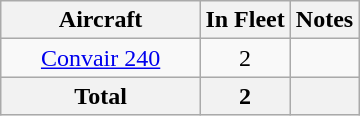<table class="wikitable" style="text-align:center; margin:0.5em auto">
<tr>
<th style="width:125px;">Aircraft</th>
<th>In Fleet</th>
<th>Notes</th>
</tr>
<tr>
<td><a href='#'>Convair 240</a></td>
<td>2</td>
<td></td>
</tr>
<tr>
<th>Total</th>
<th>2 </th>
<th colspan="2" class="unsortable"></th>
</tr>
</table>
